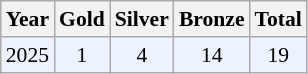<table class="sortable wikitable" style="font-size: 90%;">
<tr>
<th>Year</th>
<th>Gold</th>
<th>Silver</th>
<th>Bronze</th>
<th>Total</th>
</tr>
<tr style="background:#ECF2FF">
<td align="center">2025</td>
<td align="center">1</td>
<td align="center">4</td>
<td align="center">14</td>
<td align="center">19</td>
</tr>
</table>
